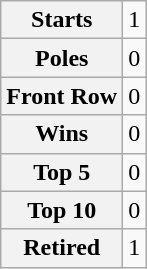<table class="wikitable" style="text-align:center">
<tr>
<th>Starts</th>
<td>1</td>
</tr>
<tr>
<th>Poles</th>
<td>0</td>
</tr>
<tr>
<th>Front Row</th>
<td>0</td>
</tr>
<tr>
<th>Wins</th>
<td>0</td>
</tr>
<tr>
<th>Top 5</th>
<td>0</td>
</tr>
<tr>
<th>Top 10</th>
<td>0</td>
</tr>
<tr>
<th>Retired</th>
<td>1</td>
</tr>
</table>
